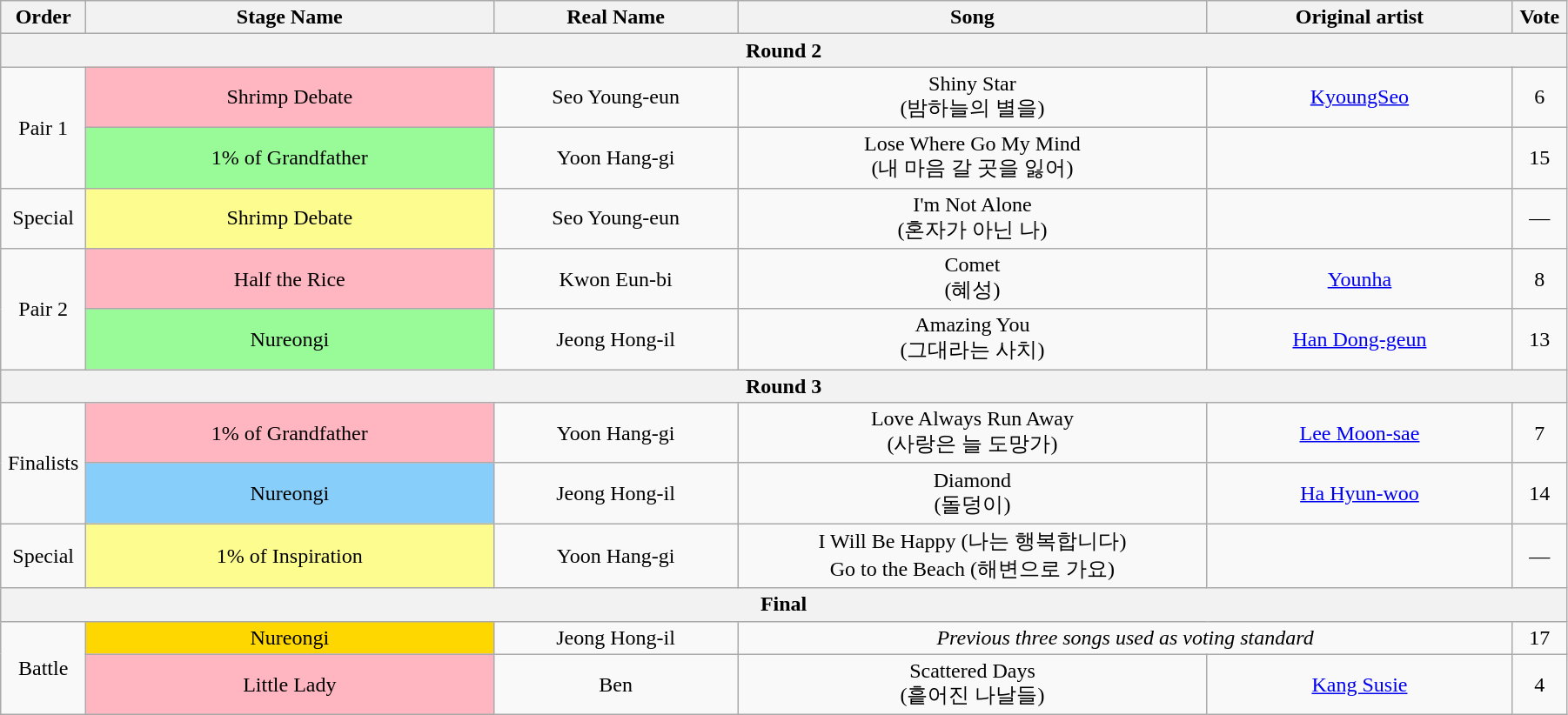<table class="wikitable" style="text-align:center; width:95%;">
<tr>
<th style="width:1%;">Order</th>
<th style="width:20%;">Stage Name</th>
<th style="width:12%;">Real Name</th>
<th style="width:23%;">Song</th>
<th style="width:15%;">Original artist</th>
<th style="width:1%;">Vote</th>
</tr>
<tr>
<th colspan=6>Round 2</th>
</tr>
<tr>
<td rowspan=2>Pair 1</td>
<td bgcolor="lightpink">Shrimp Debate</td>
<td>Seo Young-eun</td>
<td>Shiny Star<br>(밤하늘의 별을)</td>
<td><a href='#'>KyoungSeo</a></td>
<td>6</td>
</tr>
<tr>
<td bgcolor="palegreen">1% of Grandfather</td>
<td>Yoon Hang-gi</td>
<td>Lose Where Go My Mind<br>(내 마음 갈 곳을 잃어)</td>
<td></td>
<td>15</td>
</tr>
<tr>
<td>Special</td>
<td bgcolor="#FDFC8F">Shrimp Debate</td>
<td>Seo Young-eun</td>
<td>I'm Not Alone<br>(혼자가 아닌 나)</td>
<td></td>
<td>—</td>
</tr>
<tr>
<td rowspan=2>Pair 2</td>
<td bgcolor="lightpink">Half the Rice</td>
<td>Kwon Eun-bi</td>
<td>Comet<br>(혜성)</td>
<td><a href='#'>Younha</a></td>
<td>8</td>
</tr>
<tr>
<td bgcolor="palegreen">Nureongi</td>
<td>Jeong Hong-il</td>
<td>Amazing You<br>(그대라는 사치)</td>
<td><a href='#'>Han Dong-geun</a></td>
<td>13</td>
</tr>
<tr>
<th colspan=6>Round 3</th>
</tr>
<tr>
<td rowspan=2>Finalists</td>
<td bgcolor="lightpink">1% of Grandfather</td>
<td>Yoon Hang-gi</td>
<td>Love Always Run Away<br>(사랑은 늘 도망가)</td>
<td><a href='#'>Lee Moon-sae</a></td>
<td>7</td>
</tr>
<tr>
<td bgcolor="lightskyblue">Nureongi</td>
<td>Jeong Hong-il</td>
<td>Diamond<br>(돌덩이)<br></td>
<td><a href='#'>Ha Hyun-woo</a></td>
<td>14</td>
</tr>
<tr>
<td>Special</td>
<td bgcolor="#FDFC8F">1% of Inspiration</td>
<td>Yoon Hang-gi</td>
<td>I Will Be Happy (나는 행복합니다)<br>Go to the Beach (해변으로 가요)</td>
<td></td>
<td>—</td>
</tr>
<tr>
<th colspan=6>Final</th>
</tr>
<tr>
<td rowspan=2>Battle</td>
<td bgcolor="gold">Nureongi</td>
<td>Jeong Hong-il</td>
<td colspan=2><em>Previous three songs used as voting standard</em></td>
<td>17</td>
</tr>
<tr>
<td bgcolor="lightpink">Little Lady</td>
<td>Ben</td>
<td>Scattered Days<br>(흩어진 나날들)</td>
<td><a href='#'>Kang Susie</a></td>
<td>4</td>
</tr>
</table>
